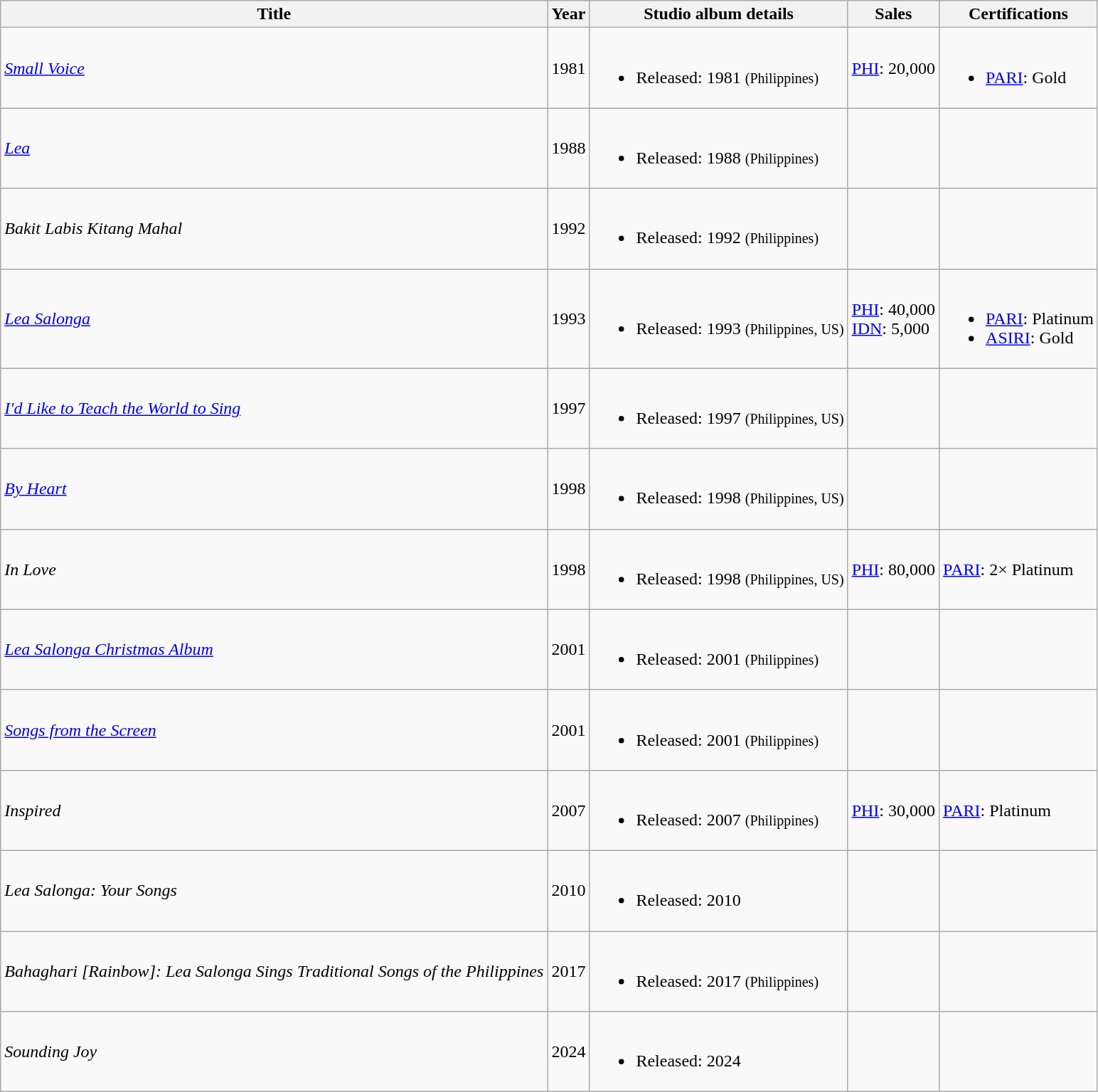<table class="wikitable">
<tr>
<th>Title</th>
<th>Year</th>
<th>Studio album details</th>
<th>Sales</th>
<th>Certifications</th>
</tr>
<tr>
<td align="left"><em><a href='#'>Small Voice</a></em></td>
<td>1981</td>
<td><br><ul><li>Released: 1981 <small>(Philippines)</small></li></ul></td>
<td><a href='#'>PHI</a>: 20,000</td>
<td><br><ul><li><a href='#'>PARI</a>: Gold</li></ul></td>
</tr>
<tr>
<td align="left"><em><a href='#'>Lea</a></em></td>
<td>1988</td>
<td><br><ul><li>Released: 1988 <small>(Philippines)</small></li></ul></td>
<td></td>
<td></td>
</tr>
<tr>
<td align="left"><em>Bakit Labis Kitang Mahal</em></td>
<td>1992</td>
<td><br><ul><li>Released: 1992 <small>(Philippines)</small></li></ul></td>
<td></td>
<td></td>
</tr>
<tr>
<td align="left"><em><a href='#'>Lea Salonga</a></em></td>
<td>1993</td>
<td><br><ul><li>Released: 1993 <small>(Philippines, US)</small></li></ul></td>
<td><a href='#'>PHI</a>: 40,000<br><a href='#'>IDN</a>: 5,000</td>
<td><br><ul><li><a href='#'>PARI</a>: Platinum</li><li><a href='#'>ASIRI</a>: Gold</li></ul></td>
</tr>
<tr>
<td align="left"><em><a href='#'>I'd Like to Teach the World to Sing</a></em></td>
<td>1997</td>
<td><br><ul><li>Released: 1997 <small>(Philippines, US)</small></li></ul></td>
<td></td>
<td></td>
</tr>
<tr>
<td align="left"><em><a href='#'>By Heart</a></em></td>
<td>1998</td>
<td><br><ul><li>Released: 1998 <small>(Philippines, US)</small></li></ul></td>
<td></td>
<td></td>
</tr>
<tr>
<td align="left"><em>In Love</em></td>
<td>1998</td>
<td><br><ul><li>Released: 1998 <small>(Philippines, US)</small></li></ul></td>
<td><a href='#'>PHI</a>: 80,000</td>
<td><a href='#'>PARI</a>: 2× Platinum</td>
</tr>
<tr>
<td align="left"><em><a href='#'>Lea Salonga Christmas Album</a></em></td>
<td>2001</td>
<td><br><ul><li>Released: 2001 <small>(Philippines)</small></li></ul></td>
<td></td>
<td></td>
</tr>
<tr>
<td align="left"><em><a href='#'>Songs from the Screen</a></em></td>
<td>2001</td>
<td><br><ul><li>Released: 2001 <small>(Philippines)</small></li></ul></td>
<td></td>
<td></td>
</tr>
<tr>
<td align="left"><em>Inspired</em></td>
<td>2007</td>
<td><br><ul><li>Released: 2007 <small>(Philippines)</small></li></ul></td>
<td><a href='#'>PHI</a>: 30,000</td>
<td><a href='#'>PARI</a>: Platinum</td>
</tr>
<tr>
<td align="left"><em>Lea Salonga: Your Songs</em></td>
<td>2010</td>
<td><br><ul><li>Released: 2010</li></ul></td>
<td></td>
<td></td>
</tr>
<tr>
<td align="left"><em>Bahaghari [Rainbow]: Lea Salonga Sings Traditional Songs of the Philippines</em></td>
<td>2017</td>
<td><br><ul><li>Released: 2017 <small>(Philippines)</small></li></ul></td>
<td></td>
<td></td>
</tr>
<tr>
<td><em>Sounding Joy</em></td>
<td>2024</td>
<td><br><ul><li>Released: 2024</li></ul></td>
<td></td>
<td></td>
</tr>
</table>
